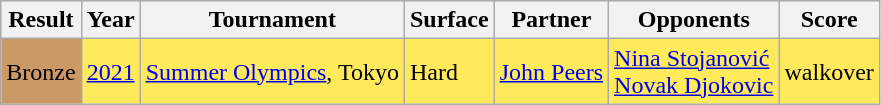<table class="sortable wikitable">
<tr>
<th>Result</th>
<th>Year</th>
<th>Tournament</th>
<th>Surface</th>
<th>Partner</th>
<th>Opponents</th>
<th>Score</th>
</tr>
<tr bgcolor=FFEA5C>
<td bgcolor=cc9966>Bronze</td>
<td><a href='#'>2021</a></td>
<td><a href='#'>Summer Olympics</a>, Tokyo</td>
<td>Hard</td>
<td> <a href='#'>John Peers</a></td>
<td> <a href='#'>Nina Stojanović</a><br> <a href='#'>Novak Djokovic</a></td>
<td>walkover</td>
</tr>
</table>
